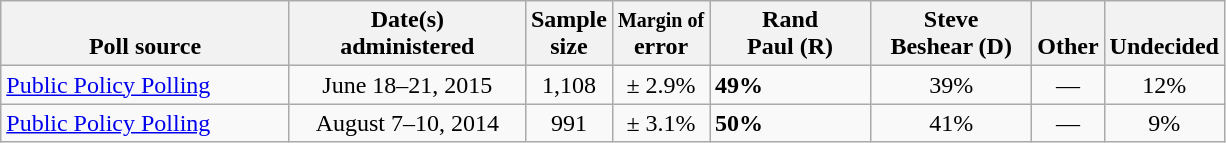<table class="wikitable">
<tr valign= bottom>
<th style="width:185px;">Poll source</th>
<th style="width:150px;">Date(s)<br>administered</th>
<th class=small>Sample<br>size</th>
<th class=small><small>Margin of</small><br>error</th>
<th style="width:100px;">Rand<br>Paul (R)</th>
<th style="width:100px;">Steve<br>Beshear (D)</th>
<th style="width:40px;">Other</th>
<th style="width:40px;">Undecided</th>
</tr>
<tr>
<td><a href='#'>Public Policy Polling</a></td>
<td align=center>June 18–21, 2015</td>
<td align=center>1,108</td>
<td align=center>± 2.9%</td>
<td><strong>49%</strong></td>
<td align=center>39%</td>
<td align=center>—</td>
<td align=center>12%</td>
</tr>
<tr>
<td><a href='#'>Public Policy Polling</a></td>
<td align=center>August 7–10, 2014</td>
<td align=center>991</td>
<td align=center>± 3.1%</td>
<td><strong>50%</strong></td>
<td align=center>41%</td>
<td align=center>—</td>
<td align=center>9%</td>
</tr>
</table>
